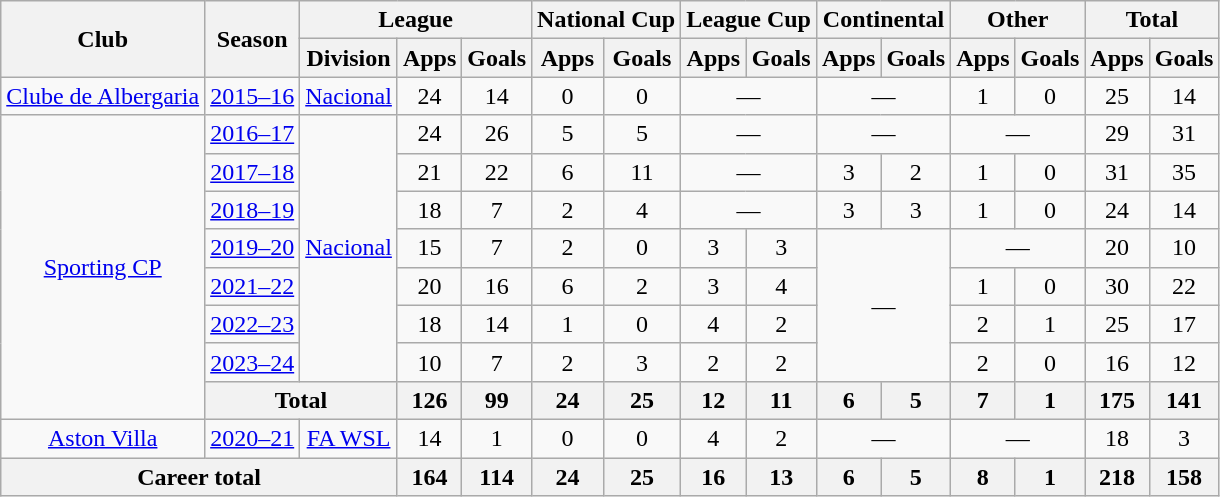<table class="wikitable" style="text-align:center">
<tr>
<th rowspan="2">Club</th>
<th rowspan="2">Season</th>
<th colspan="3">League</th>
<th colspan="2">National Cup</th>
<th colspan="2">League Cup</th>
<th colspan="2">Continental</th>
<th colspan="2">Other</th>
<th colspan="2">Total</th>
</tr>
<tr>
<th>Division</th>
<th>Apps</th>
<th>Goals</th>
<th>Apps</th>
<th>Goals</th>
<th>Apps</th>
<th>Goals</th>
<th>Apps</th>
<th>Goals</th>
<th>Apps</th>
<th>Goals</th>
<th>Apps</th>
<th>Goals</th>
</tr>
<tr>
<td><a href='#'>Clube de Albergaria</a></td>
<td><a href='#'>2015–16</a></td>
<td><a href='#'>Nacional</a></td>
<td>24</td>
<td>14</td>
<td>0</td>
<td>0</td>
<td colspan="2">—</td>
<td colspan="2">—</td>
<td>1</td>
<td>0</td>
<td>25</td>
<td>14</td>
</tr>
<tr>
<td rowspan="8"><a href='#'>Sporting CP</a></td>
<td><a href='#'>2016–17</a></td>
<td rowspan="7"><a href='#'>Nacional</a></td>
<td>24</td>
<td>26</td>
<td>5</td>
<td>5</td>
<td colspan="2">—</td>
<td colspan="2">—</td>
<td colspan="2">—</td>
<td>29</td>
<td>31</td>
</tr>
<tr>
<td><a href='#'>2017–18</a></td>
<td>21</td>
<td>22</td>
<td>6</td>
<td>11</td>
<td colspan="2">—</td>
<td>3</td>
<td>2</td>
<td>1</td>
<td>0</td>
<td>31</td>
<td>35</td>
</tr>
<tr>
<td><a href='#'>2018–19</a></td>
<td>18</td>
<td>7</td>
<td>2</td>
<td>4</td>
<td colspan="2">—</td>
<td>3</td>
<td>3</td>
<td>1</td>
<td>0</td>
<td>24</td>
<td>14</td>
</tr>
<tr>
<td><a href='#'>2019–20</a></td>
<td>15</td>
<td>7</td>
<td>2</td>
<td>0</td>
<td>3</td>
<td>3</td>
<td colspan="2" rowspan="4">—</td>
<td colspan="2">—</td>
<td>20</td>
<td>10</td>
</tr>
<tr>
<td><a href='#'>2021–22</a></td>
<td>20</td>
<td>16</td>
<td>6</td>
<td>2</td>
<td>3</td>
<td>4</td>
<td>1</td>
<td>0</td>
<td>30</td>
<td>22</td>
</tr>
<tr>
<td><a href='#'>2022–23</a></td>
<td>18</td>
<td>14</td>
<td>1</td>
<td>0</td>
<td>4</td>
<td>2</td>
<td>2</td>
<td>1</td>
<td>25</td>
<td>17</td>
</tr>
<tr>
<td><a href='#'>2023–24</a></td>
<td>10</td>
<td>7</td>
<td>2</td>
<td>3</td>
<td>2</td>
<td>2</td>
<td>2</td>
<td>0</td>
<td>16</td>
<td>12</td>
</tr>
<tr>
<th colspan="2">Total</th>
<th>126</th>
<th>99</th>
<th>24</th>
<th>25</th>
<th>12</th>
<th>11</th>
<th>6</th>
<th>5</th>
<th>7</th>
<th>1</th>
<th>175</th>
<th>141</th>
</tr>
<tr>
<td><a href='#'>Aston Villa</a></td>
<td><a href='#'>2020–21</a></td>
<td><a href='#'>FA WSL</a></td>
<td>14</td>
<td>1</td>
<td>0</td>
<td>0</td>
<td>4</td>
<td>2</td>
<td colspan="2">—</td>
<td colspan="2">—</td>
<td>18</td>
<td>3</td>
</tr>
<tr>
<th colspan="3">Career total</th>
<th>164</th>
<th>114</th>
<th>24</th>
<th>25</th>
<th>16</th>
<th>13</th>
<th>6</th>
<th>5</th>
<th>8</th>
<th>1</th>
<th>218</th>
<th>158</th>
</tr>
</table>
